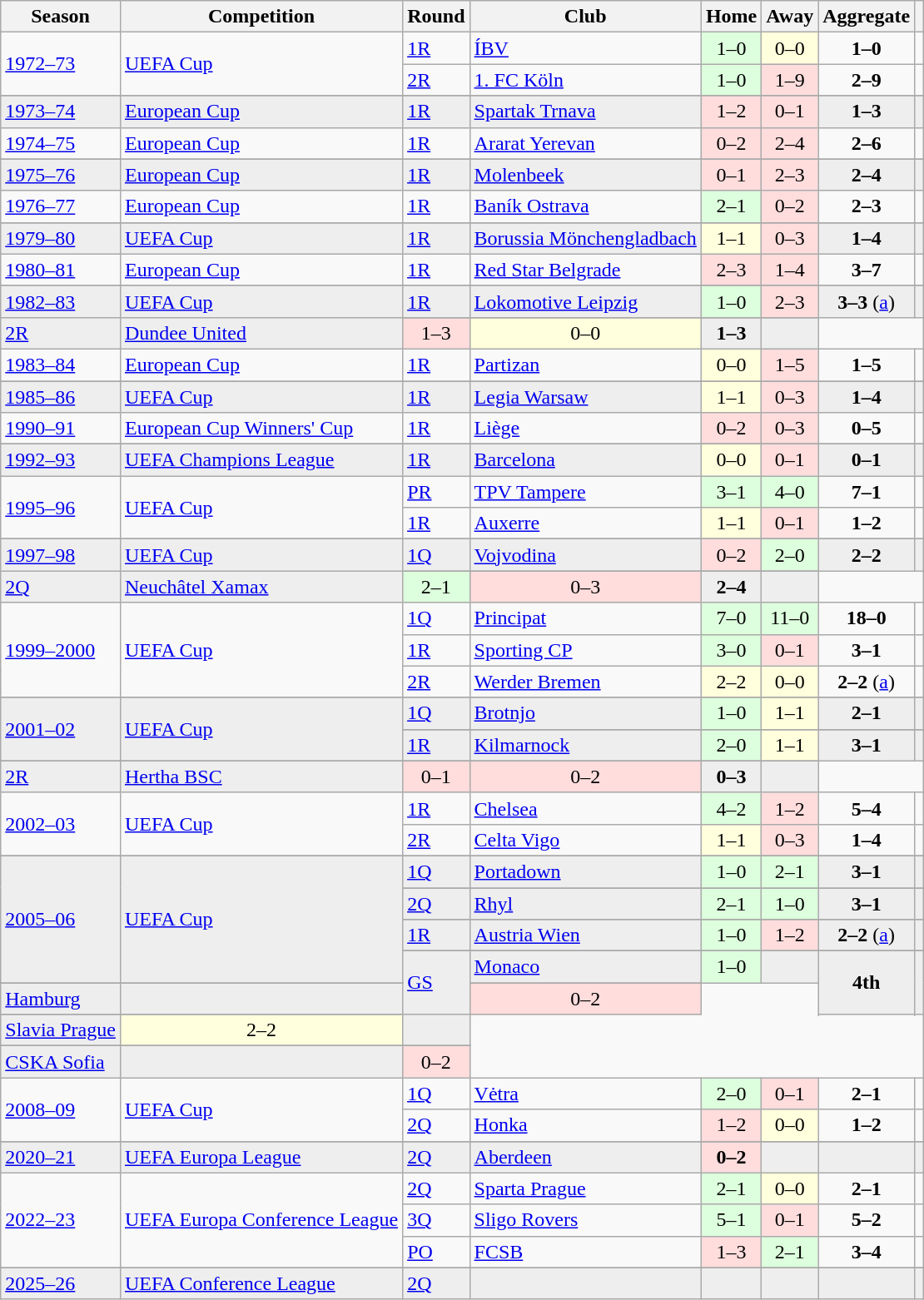<table class="wikitable plainrowheaders">
<tr>
<th scope="col">Season</th>
<th scope="col">Competition</th>
<th scope="col">Round</th>
<th scope="col">Club</th>
<th scope="col">Home</th>
<th scope="col">Away</th>
<th scope="col">Aggregate</th>
<th scope="col"></th>
</tr>
<tr>
<td rowspan="2"><a href='#'>1972–73</a></td>
<td rowspan="2"><a href='#'>UEFA Cup</a></td>
<td><a href='#'>1R</a></td>
<td> <a href='#'>ÍBV</a></td>
<td style="text-align:center; background:#dfd;">1–0</td>
<td style="text-align:center; background:#ffd;">0–0</td>
<td style="text-align:center;"><strong>1–0</strong></td>
<td></td>
</tr>
<tr>
<td><a href='#'>2R</a></td>
<td> <a href='#'>1. FC Köln</a></td>
<td style="text-align:center; background:#dfd;">1–0</td>
<td style="text-align:center; background:#fdd;">1–9</td>
<td style="text-align:center;"><strong>2–9</strong></td>
<td></td>
</tr>
<tr>
</tr>
<tr bgcolor=#EEEEEE>
<td rowspan="1"><a href='#'>1973–74</a></td>
<td rowspan="1"><a href='#'>European Cup</a></td>
<td><a href='#'>1R</a></td>
<td> <a href='#'>Spartak Trnava</a></td>
<td style="text-align:center; background:#fdd;">1–2</td>
<td style="text-align:center; background:#fdd;">0–1</td>
<td style="text-align:center;"><strong>1–3</strong></td>
<td></td>
</tr>
<tr>
<td rowspan="1"><a href='#'>1974–75</a></td>
<td rowspan="1"><a href='#'>European Cup</a></td>
<td><a href='#'>1R</a></td>
<td> <a href='#'>Ararat Yerevan</a></td>
<td style="text-align:center; background:#fdd;">0–2</td>
<td style="text-align:center; background:#fdd;">2–4</td>
<td style="text-align:center;"><strong>2–6</strong></td>
<td></td>
</tr>
<tr>
</tr>
<tr bgcolor=#EEEEEE>
<td rowspan="1"><a href='#'>1975–76</a></td>
<td rowspan="1"><a href='#'>European Cup</a></td>
<td><a href='#'>1R</a></td>
<td> <a href='#'>Molenbeek</a></td>
<td style="text-align:center; background:#fdd;">0–1</td>
<td style="text-align:center; background:#fdd;">2–3</td>
<td style="text-align:center;"><strong>2–4</strong></td>
<td></td>
</tr>
<tr>
<td rowspan="1"><a href='#'>1976–77</a></td>
<td rowspan="1"><a href='#'>European Cup</a></td>
<td><a href='#'>1R</a></td>
<td> <a href='#'>Baník Ostrava</a></td>
<td style="text-align:center; background:#dfd;">2–1</td>
<td style="text-align:center; background:#fdd;">0–2</td>
<td style="text-align:center;"><strong>2–3</strong></td>
<td></td>
</tr>
<tr>
</tr>
<tr bgcolor=#EEEEEE>
<td rowspan="1"><a href='#'>1979–80</a></td>
<td rowspan="1"><a href='#'>UEFA Cup</a></td>
<td><a href='#'>1R</a></td>
<td> <a href='#'>Borussia Mönchengladbach</a></td>
<td style="text-align:center; background:#ffd;">1–1</td>
<td style="text-align:center; background:#fdd;">0–3</td>
<td style="text-align:center;"><strong>1–4</strong></td>
<td></td>
</tr>
<tr>
<td rowspan="1"><a href='#'>1980–81</a></td>
<td rowspan="1"><a href='#'>European Cup</a></td>
<td><a href='#'>1R</a></td>
<td> <a href='#'>Red Star Belgrade</a></td>
<td style="text-align:center; background:#fdd;">2–3</td>
<td style="text-align:center; background:#fdd;">1–4</td>
<td style="text-align:center;"><strong>3–7</strong></td>
<td></td>
</tr>
<tr>
</tr>
<tr bgcolor=#EEEEEE>
<td rowspan="2"><a href='#'>1982–83</a></td>
<td rowspan="2"><a href='#'>UEFA Cup</a></td>
<td><a href='#'>1R</a></td>
<td> <a href='#'>Lokomotive Leipzig</a></td>
<td style="text-align:center; background:#dfd;">1–0</td>
<td style="text-align:center; background:#fdd;">2–3</td>
<td style="text-align:center;"><strong>3–3</strong> (<a href='#'>a</a>)</td>
<td></td>
</tr>
<tr>
</tr>
<tr bgcolor=#EEEEEE>
<td><a href='#'>2R</a></td>
<td> <a href='#'>Dundee United</a></td>
<td style="text-align:center; background:#fdd;">1–3</td>
<td style="text-align:center; background:#ffd;">0–0</td>
<td style="text-align:center;"><strong>1–3</strong></td>
<td></td>
</tr>
<tr>
<td rowspan="1"><a href='#'>1983–84</a></td>
<td rowspan="1"><a href='#'>European Cup</a></td>
<td><a href='#'>1R</a></td>
<td> <a href='#'>Partizan</a></td>
<td style="text-align:center; background:#ffd;">0–0</td>
<td style="text-align:center; background:#fdd;">1–5</td>
<td style="text-align:center;"><strong>1–5</strong></td>
<td></td>
</tr>
<tr>
</tr>
<tr bgcolor=#EEEEEE>
<td rowspan="1"><a href='#'>1985–86</a></td>
<td rowspan="1"><a href='#'>UEFA Cup</a></td>
<td><a href='#'>1R</a></td>
<td> <a href='#'>Legia Warsaw</a></td>
<td style="text-align:center; background:#ffd;">1–1</td>
<td style="text-align:center; background:#fdd;">0–3</td>
<td style="text-align:center;"><strong>1–4</strong></td>
<td></td>
</tr>
<tr>
<td rowspan="1"><a href='#'>1990–91</a></td>
<td rowspan="1"><a href='#'>European Cup Winners' Cup</a></td>
<td><a href='#'>1R</a></td>
<td> <a href='#'>Liège</a></td>
<td style="text-align:center; background:#fdd;">0–2</td>
<td style="text-align:center; background:#fdd;">0–3</td>
<td style="text-align:center;"><strong>0–5</strong></td>
<td></td>
</tr>
<tr>
</tr>
<tr bgcolor=#EEEEEE>
<td rowspan="1"><a href='#'>1992–93</a></td>
<td rowspan="1"><a href='#'>UEFA Champions League</a></td>
<td><a href='#'>1R</a></td>
<td> <a href='#'>Barcelona</a></td>
<td style="text-align:center; background:#ffd;">0–0</td>
<td style="text-align:center; background:#fdd;">0–1</td>
<td style="text-align:center;"><strong>0–1</strong></td>
<td></td>
</tr>
<tr>
<td rowspan="2"><a href='#'>1995–96</a></td>
<td rowspan="2"><a href='#'>UEFA Cup</a></td>
<td><a href='#'>PR</a></td>
<td> <a href='#'>TPV Tampere</a></td>
<td style="text-align:center; background:#dfd;">3–1</td>
<td style="text-align:center; background:#dfd;">4–0</td>
<td style="text-align:center;"><strong>7–1</strong></td>
<td></td>
</tr>
<tr>
<td><a href='#'>1R</a></td>
<td> <a href='#'>Auxerre</a></td>
<td style="text-align:center; background:#ffd;">1–1</td>
<td style="text-align:center; background:#fdd;">0–1</td>
<td style="text-align:center;"><strong>1–2</strong></td>
<td></td>
</tr>
<tr>
</tr>
<tr bgcolor=#EEEEEE>
<td rowspan="2"><a href='#'>1997–98</a></td>
<td rowspan="2"><a href='#'>UEFA Cup</a></td>
<td><a href='#'>1Q</a></td>
<td> <a href='#'>Vojvodina</a></td>
<td style="text-align:center; background:#fdd;">0–2</td>
<td style="text-align:center; background:#dfd;">2–0</td>
<td style="text-align:center;"><strong>2–2 </strong></td>
<td></td>
</tr>
<tr>
</tr>
<tr bgcolor=#EEEEEE>
<td><a href='#'>2Q</a></td>
<td> <a href='#'>Neuchâtel Xamax</a></td>
<td style="text-align:center; background:#dfd;">2–1</td>
<td style="text-align:center; background:#fdd;">0–3</td>
<td style="text-align:center;"><strong>2–4</strong></td>
<td></td>
</tr>
<tr>
<td rowspan="3"><a href='#'>1999–2000</a></td>
<td rowspan="3"><a href='#'>UEFA Cup</a></td>
<td><a href='#'>1Q</a></td>
<td> <a href='#'>Principat</a></td>
<td style="text-align:center; background:#dfd;">7–0</td>
<td style="text-align:center; background:#dfd;">11–0</td>
<td style="text-align:center;"><strong>18–0</strong></td>
<td></td>
</tr>
<tr>
<td><a href='#'>1R</a></td>
<td> <a href='#'>Sporting CP</a></td>
<td style="text-align:center; background:#dfd;">3–0</td>
<td style="text-align:center; background:#fdd;">0–1</td>
<td style="text-align:center;"><strong>3–1</strong></td>
<td></td>
</tr>
<tr>
<td><a href='#'>2R</a></td>
<td> <a href='#'>Werder Bremen</a></td>
<td style="text-align:center; background:#ffd;">2–2</td>
<td style="text-align:center; background:#ffd;">0–0</td>
<td style="text-align:center;"><strong>2–2</strong> (<a href='#'>a</a>)</td>
<td></td>
</tr>
<tr>
</tr>
<tr bgcolor=#EEEEEE>
<td rowspan="3"><a href='#'>2001–02</a></td>
<td rowspan="3"><a href='#'>UEFA Cup</a></td>
<td><a href='#'>1Q</a></td>
<td> <a href='#'>Brotnjo</a></td>
<td style="text-align:center; background:#dfd;">1–0</td>
<td style="text-align:center; background:#ffd;">1–1</td>
<td style="text-align:center;"><strong>2–1</strong></td>
<td></td>
</tr>
<tr>
</tr>
<tr bgcolor=#EEEEEE>
<td><a href='#'>1R</a></td>
<td> <a href='#'>Kilmarnock</a></td>
<td style="text-align:center; background:#dfd;">2–0</td>
<td style="text-align:center; background:#ffd;">1–1</td>
<td style="text-align:center;"><strong>3–1</strong></td>
<td></td>
</tr>
<tr>
</tr>
<tr bgcolor=#EEEEEE>
<td><a href='#'>2R</a></td>
<td> <a href='#'>Hertha BSC</a></td>
<td style="text-align:center; background:#fdd;">0–1</td>
<td style="text-align:center; background:#fdd;">0–2</td>
<td style="text-align:center;"><strong>0–3</strong></td>
<td></td>
</tr>
<tr>
<td rowspan="2"><a href='#'>2002–03</a></td>
<td rowspan="2"><a href='#'>UEFA Cup</a></td>
<td><a href='#'>1R</a></td>
<td> <a href='#'>Chelsea</a></td>
<td style="text-align:center; background:#dfd;">4–2</td>
<td style="text-align:center; background:#fdd;">1–2</td>
<td style="text-align:center;"><strong>5–4</strong></td>
<td></td>
</tr>
<tr>
<td><a href='#'>2R</a></td>
<td> <a href='#'>Celta Vigo</a></td>
<td style="text-align:center; background:#ffd;">1–1</td>
<td style="text-align:center; background:#fdd;">0–3</td>
<td style="text-align:center;"><strong>1–4</strong></td>
<td></td>
</tr>
<tr>
</tr>
<tr bgcolor=#EEEEEE>
<td rowspan="7"><a href='#'>2005–06</a></td>
<td rowspan="7"><a href='#'>UEFA Cup</a></td>
<td><a href='#'>1Q</a></td>
<td> <a href='#'>Portadown</a></td>
<td style="text-align:center; background:#dfd;">1–0</td>
<td style="text-align:center; background:#dfd;">2–1</td>
<td style="text-align:center;"><strong>3–1</strong></td>
<td></td>
</tr>
<tr>
</tr>
<tr bgcolor=#EEEEEE>
<td><a href='#'>2Q</a></td>
<td> <a href='#'>Rhyl</a></td>
<td style="text-align:center; background:#dfd;">2–1</td>
<td style="text-align:center; background:#dfd;">1–0</td>
<td style="text-align:center;"><strong>3–1</strong></td>
<td></td>
</tr>
<tr>
</tr>
<tr bgcolor=#EEEEEE>
<td><a href='#'>1R</a></td>
<td> <a href='#'>Austria Wien</a></td>
<td style="text-align:center; background:#dfd;">1–0</td>
<td style="text-align:center; background:#fdd;">1–2</td>
<td style="text-align:center;"><strong>2–2</strong> (<a href='#'>a</a>)</td>
<td></td>
</tr>
<tr>
</tr>
<tr bgcolor=#EEEEEE>
<td rowspan="4"><a href='#'>GS</a></td>
<td> <a href='#'>Monaco</a></td>
<td style="text-align:center; background:#dfd;">1–0</td>
<td></td>
<td style="text-align:center;" rowspan="4"><strong>4th</strong></td>
<td rowspan="4"></td>
</tr>
<tr>
</tr>
<tr bgcolor=#EEEEEE>
<td> <a href='#'>Hamburg</a></td>
<td></td>
<td style="text-align:center; background:#fdd;">0–2</td>
</tr>
<tr>
</tr>
<tr bgcolor=#EEEEEE>
<td> <a href='#'>Slavia Prague</a></td>
<td style="text-align:center; background:#ffd;">2–2</td>
<td></td>
</tr>
<tr>
</tr>
<tr bgcolor=#EEEEEE>
<td> <a href='#'>CSKA Sofia</a></td>
<td></td>
<td style="text-align:center; background:#fdd;">0–2</td>
</tr>
<tr>
<td rowspan="2"><a href='#'>2008–09</a></td>
<td rowspan="2"><a href='#'>UEFA Cup</a></td>
<td><a href='#'>1Q</a></td>
<td> <a href='#'>Vėtra</a></td>
<td style="text-align:center; background:#dfd;">2–0</td>
<td style="text-align:center; background:#fdd;">0–1</td>
<td style="text-align:center;"><strong>2–1</strong></td>
<td></td>
</tr>
<tr>
<td><a href='#'>2Q</a></td>
<td> <a href='#'>Honka</a></td>
<td style="text-align:center; background:#fdd;">1–2</td>
<td style="text-align:center; background:#ffd;">0–0</td>
<td style="text-align:center;"><strong>1–2</strong></td>
<td></td>
</tr>
<tr>
</tr>
<tr bgcolor=#EEEEEE>
<td><a href='#'>2020–21</a></td>
<td><a href='#'>UEFA Europa League</a></td>
<td><a href='#'>2Q</a></td>
<td> <a href='#'>Aberdeen</a></td>
<td style="text-align:center; background:#fdd;"><strong>0–2</strong></td>
<td></td>
<td></td>
<td></td>
</tr>
<tr>
<td rowspan="3"><a href='#'>2022–23</a></td>
<td rowspan="3"><a href='#'>UEFA Europa Conference League</a></td>
<td><a href='#'>2Q</a></td>
<td> <a href='#'>Sparta Prague</a></td>
<td style="text-align:center; background:#dfd;">2–1</td>
<td style="text-align:center; background:#ffd;">0–0</td>
<td style="text-align:center;"><strong>2–1</strong></td>
<td></td>
</tr>
<tr>
<td><a href='#'>3Q</a></td>
<td> <a href='#'>Sligo Rovers</a></td>
<td style="text-align:center; background:#dfd;">5–1</td>
<td style="text-align:center; background:#fdd;">0–1</td>
<td style="text-align:center;"><strong>5–2</strong></td>
<td></td>
</tr>
<tr>
<td><a href='#'>PO</a></td>
<td> <a href='#'>FCSB</a></td>
<td style="text-align:center; background:#fdd;">1–3</td>
<td style="text-align:center; background:#dfd;">2–1</td>
<td style="text-align:center;"><strong>3–4</strong></td>
<td></td>
</tr>
<tr>
</tr>
<tr bgcolor=#EEEEEE>
<td><a href='#'>2025–26</a></td>
<td><a href='#'>UEFA Conference League</a></td>
<td><a href='#'>2Q</a></td>
<td></td>
<td></td>
<td></td>
<td></td>
<td></td>
</tr>
</table>
